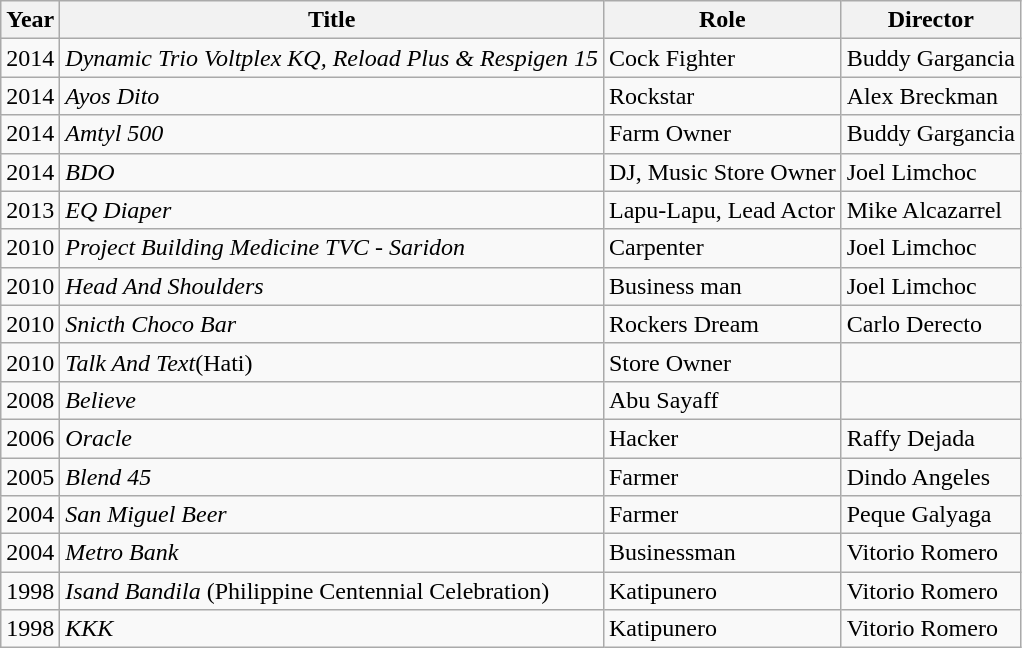<table class="wikitable sortable">
<tr>
<th>Year</th>
<th>Title</th>
<th>Role</th>
<th>Director</th>
</tr>
<tr>
<td>2014</td>
<td><em>Dynamic Trio Voltplex KQ, Reload Plus & Respigen 15</em></td>
<td>Cock Fighter</td>
<td>Buddy Gargancia</td>
</tr>
<tr>
<td>2014</td>
<td><em>Ayos Dito</em></td>
<td>Rockstar</td>
<td>Alex Breckman</td>
</tr>
<tr>
<td>2014</td>
<td><em>Amtyl 500</em></td>
<td>Farm Owner</td>
<td>Buddy Gargancia</td>
</tr>
<tr>
<td>2014</td>
<td><em>BDO</em></td>
<td>DJ, Music Store Owner</td>
<td>Joel Limchoc</td>
</tr>
<tr>
<td>2013</td>
<td><em>EQ Diaper</em></td>
<td>Lapu-Lapu, Lead Actor</td>
<td>Mike Alcazarrel</td>
</tr>
<tr>
<td>2010</td>
<td><em>Project Building Medicine TVC - Saridon</em></td>
<td>Carpenter</td>
<td>Joel Limchoc</td>
</tr>
<tr>
<td>2010</td>
<td><em>Head And Shoulders</em></td>
<td>Business man</td>
<td>Joel Limchoc</td>
</tr>
<tr>
<td>2010</td>
<td><em>Snicth Choco Bar</em></td>
<td>Rockers Dream</td>
<td>Carlo Derecto</td>
</tr>
<tr>
<td>2010</td>
<td><em>Talk And Text</em>(Hati)</td>
<td>Store Owner</td>
<td></td>
</tr>
<tr>
<td>2008</td>
<td><em>Believe</em></td>
<td>Abu Sayaff</td>
<td></td>
</tr>
<tr>
<td>2006</td>
<td><em>Oracle</em></td>
<td>Hacker</td>
<td>Raffy Dejada</td>
</tr>
<tr>
<td>2005</td>
<td><em>Blend 45</em></td>
<td>Farmer</td>
<td>Dindo Angeles</td>
</tr>
<tr>
<td>2004</td>
<td><em>San Miguel Beer</em></td>
<td>Farmer</td>
<td>Peque Galyaga</td>
</tr>
<tr>
<td>2004</td>
<td><em>Metro Bank</em></td>
<td>Businessman</td>
<td>Vitorio Romero</td>
</tr>
<tr>
<td>1998</td>
<td><em>Isand Bandila</em> (Philippine Centennial Celebration)</td>
<td>Katipunero</td>
<td>Vitorio Romero</td>
</tr>
<tr>
<td>1998</td>
<td><em>KKK</em></td>
<td>Katipunero</td>
<td>Vitorio Romero</td>
</tr>
</table>
